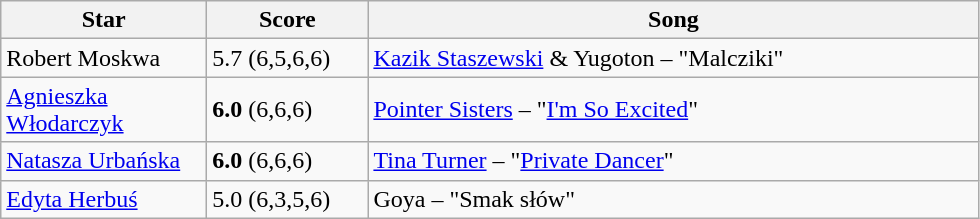<table class="wikitable">
<tr>
<th style="width:130px;">Star</th>
<th style="width:100px;">Score</th>
<th style="width:400px;">Song</th>
</tr>
<tr>
<td>Robert Moskwa</td>
<td>5.7 (6,5,6,6)</td>
<td><a href='#'>Kazik Staszewski</a> & Yugoton – "Malcziki"</td>
</tr>
<tr>
<td><a href='#'>Agnieszka Włodarczyk</a></td>
<td><strong>6.0</strong> (6,6,6)</td>
<td><a href='#'>Pointer Sisters</a> – "<a href='#'>I'm So Excited</a>"</td>
</tr>
<tr>
<td><a href='#'>Natasza Urbańska</a></td>
<td><strong>6.0</strong> (6,6,6)</td>
<td><a href='#'>Tina Turner</a> – "<a href='#'>Private Dancer</a>"</td>
</tr>
<tr>
<td><a href='#'>Edyta Herbuś</a></td>
<td>5.0 (6,3,5,6)</td>
<td>Goya – "Smak słów"</td>
</tr>
</table>
